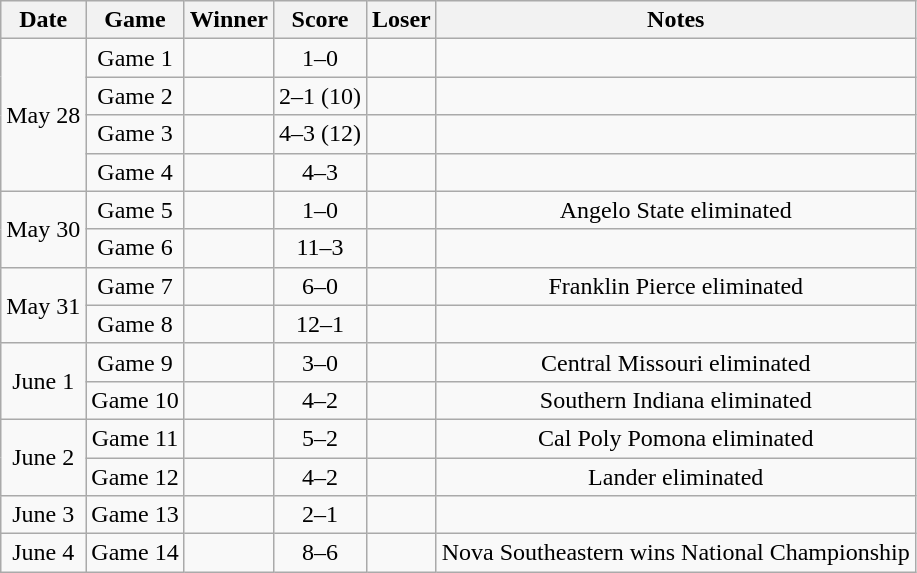<table class="wikitable">
<tr style="text-align:center; background:#f2f2f2;">
<th>Date</th>
<th>Game</th>
<th>Winner</th>
<th>Score</th>
<th>Loser</th>
<th>Notes</th>
</tr>
<tr align=center>
<td rowspan=4>May 28</td>
<td>Game 1</td>
<td></td>
<td>1–0</td>
<td></td>
<td></td>
</tr>
<tr align=center>
<td>Game 2</td>
<td></td>
<td>2–1 (10)</td>
<td></td>
<td></td>
</tr>
<tr align=center>
<td>Game 3</td>
<td></td>
<td>4–3 (12)</td>
<td></td>
<td></td>
</tr>
<tr align=center>
<td>Game 4</td>
<td></td>
<td>4–3</td>
<td></td>
<td></td>
</tr>
<tr align=center>
<td rowspan=2>May 30</td>
<td>Game 5</td>
<td></td>
<td>1–0</td>
<td></td>
<td>Angelo State eliminated</td>
</tr>
<tr align=center>
<td>Game 6</td>
<td></td>
<td>11–3</td>
<td></td>
<td></td>
</tr>
<tr align=center>
<td rowspan=2>May 31</td>
<td>Game 7</td>
<td></td>
<td>6–0</td>
<td></td>
<td>Franklin Pierce eliminated</td>
</tr>
<tr align=center>
<td>Game 8</td>
<td></td>
<td>12–1</td>
<td></td>
<td></td>
</tr>
<tr align=center>
<td rowspan=2>June 1</td>
<td>Game 9</td>
<td></td>
<td>3–0</td>
<td></td>
<td>Central Missouri eliminated</td>
</tr>
<tr align=center>
<td>Game 10</td>
<td></td>
<td>4–2</td>
<td></td>
<td>Southern Indiana eliminated</td>
</tr>
<tr align=center>
<td rowspan=2>June 2</td>
<td>Game 11</td>
<td></td>
<td>5–2</td>
<td></td>
<td>Cal Poly Pomona eliminated</td>
</tr>
<tr align=center>
<td>Game 12</td>
<td></td>
<td>4–2</td>
<td></td>
<td>Lander eliminated</td>
</tr>
<tr align=center>
<td>June 3</td>
<td>Game 13</td>
<td></td>
<td>2–1</td>
<td></td>
<td></td>
</tr>
<tr align=center>
<td>June 4</td>
<td>Game 14</td>
<td></td>
<td>8–6</td>
<td></td>
<td>Nova Southeastern wins National Championship</td>
</tr>
</table>
